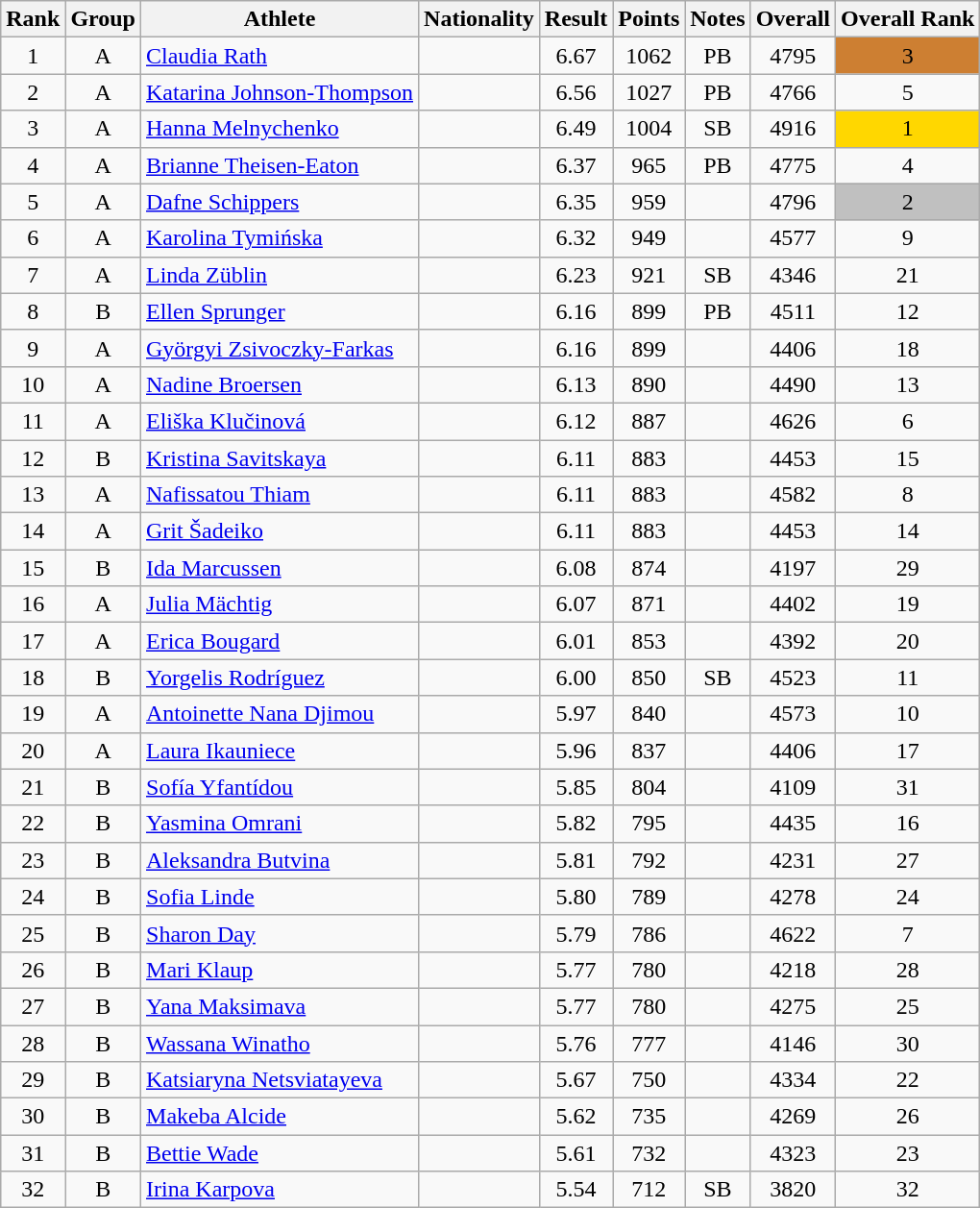<table class="wikitable sortable" style="text-align:center">
<tr>
<th>Rank</th>
<th>Group</th>
<th>Athlete</th>
<th>Nationality</th>
<th>Result</th>
<th>Points</th>
<th>Notes</th>
<th>Overall</th>
<th>Overall Rank</th>
</tr>
<tr>
<td>1</td>
<td>A</td>
<td align=left><a href='#'>Claudia Rath</a></td>
<td align=left></td>
<td>6.67</td>
<td>1062</td>
<td>PB</td>
<td>4795</td>
<td style="background-color:#cd7f32">3</td>
</tr>
<tr>
<td>2</td>
<td>A</td>
<td align=left><a href='#'>Katarina Johnson-Thompson</a></td>
<td align=left></td>
<td>6.56</td>
<td>1027</td>
<td>PB</td>
<td>4766</td>
<td>5</td>
</tr>
<tr>
<td>3</td>
<td>A</td>
<td align=left><a href='#'>Hanna Melnychenko</a></td>
<td align=left></td>
<td>6.49</td>
<td>1004</td>
<td>SB</td>
<td>4916</td>
<td style="background-color:#ffd700">1</td>
</tr>
<tr>
<td>4</td>
<td>A</td>
<td align=left><a href='#'>Brianne Theisen-Eaton</a></td>
<td align=left></td>
<td>6.37</td>
<td>965</td>
<td>PB</td>
<td>4775</td>
<td>4</td>
</tr>
<tr>
<td>5</td>
<td>A</td>
<td align=left><a href='#'>Dafne Schippers</a></td>
<td align=left></td>
<td>6.35</td>
<td>959</td>
<td></td>
<td>4796</td>
<td style="background-color:#c0c0c0">2</td>
</tr>
<tr>
<td>6</td>
<td>A</td>
<td align=left><a href='#'>Karolina Tymińska</a></td>
<td align=left></td>
<td>6.32</td>
<td>949</td>
<td></td>
<td>4577</td>
<td>9</td>
</tr>
<tr>
<td>7</td>
<td>A</td>
<td align=left><a href='#'>Linda Züblin</a></td>
<td align=left></td>
<td>6.23</td>
<td>921</td>
<td>SB</td>
<td>4346</td>
<td>21</td>
</tr>
<tr>
<td>8</td>
<td>B</td>
<td align=left><a href='#'>Ellen Sprunger</a></td>
<td align=left></td>
<td>6.16</td>
<td>899</td>
<td>PB</td>
<td>4511</td>
<td>12</td>
</tr>
<tr>
<td>9</td>
<td>A</td>
<td align=left><a href='#'>Györgyi Zsivoczky-Farkas</a></td>
<td align=left></td>
<td>6.16</td>
<td>899</td>
<td></td>
<td>4406</td>
<td>18</td>
</tr>
<tr>
<td>10</td>
<td>A</td>
<td align=left><a href='#'>Nadine Broersen</a></td>
<td align=left></td>
<td>6.13</td>
<td>890</td>
<td></td>
<td>4490</td>
<td>13</td>
</tr>
<tr>
<td>11</td>
<td>A</td>
<td align=left><a href='#'>Eliška Klučinová</a></td>
<td align=left></td>
<td>6.12</td>
<td>887</td>
<td></td>
<td>4626</td>
<td>6</td>
</tr>
<tr>
<td>12</td>
<td>B</td>
<td align=left><a href='#'>Kristina Savitskaya</a></td>
<td align=left></td>
<td>6.11</td>
<td>883</td>
<td></td>
<td>4453</td>
<td>15</td>
</tr>
<tr>
<td>13</td>
<td>A</td>
<td align=left><a href='#'>Nafissatou Thiam</a></td>
<td align=left></td>
<td>6.11</td>
<td>883</td>
<td></td>
<td>4582</td>
<td>8</td>
</tr>
<tr>
<td>14</td>
<td>A</td>
<td align=left><a href='#'>Grit Šadeiko</a></td>
<td align=left></td>
<td>6.11</td>
<td>883</td>
<td></td>
<td>4453</td>
<td>14</td>
</tr>
<tr>
<td>15</td>
<td>B</td>
<td align=left><a href='#'>Ida Marcussen</a></td>
<td align=left></td>
<td>6.08</td>
<td>874</td>
<td></td>
<td>4197</td>
<td>29</td>
</tr>
<tr>
<td>16</td>
<td>A</td>
<td align=left><a href='#'>Julia Mächtig</a></td>
<td align=left></td>
<td>6.07</td>
<td>871</td>
<td></td>
<td>4402</td>
<td>19</td>
</tr>
<tr>
<td>17</td>
<td>A</td>
<td align=left><a href='#'>Erica Bougard</a></td>
<td align=left></td>
<td>6.01</td>
<td>853</td>
<td></td>
<td>4392</td>
<td>20</td>
</tr>
<tr>
<td>18</td>
<td>B</td>
<td align=left><a href='#'>Yorgelis Rodríguez</a></td>
<td align=left></td>
<td>6.00</td>
<td>850</td>
<td>SB</td>
<td>4523</td>
<td>11</td>
</tr>
<tr>
<td>19</td>
<td>A</td>
<td align=left><a href='#'>Antoinette Nana Djimou</a></td>
<td align=left></td>
<td>5.97</td>
<td>840</td>
<td></td>
<td>4573</td>
<td>10</td>
</tr>
<tr>
<td>20</td>
<td>A</td>
<td align=left><a href='#'>Laura Ikauniece</a></td>
<td align=left></td>
<td>5.96</td>
<td>837</td>
<td></td>
<td>4406</td>
<td>17</td>
</tr>
<tr>
<td>21</td>
<td>B</td>
<td align=left><a href='#'>Sofía Yfantídou</a></td>
<td align=left></td>
<td>5.85</td>
<td>804</td>
<td></td>
<td>4109</td>
<td>31</td>
</tr>
<tr>
<td>22</td>
<td>B</td>
<td align=left><a href='#'>Yasmina Omrani</a></td>
<td align=left></td>
<td>5.82</td>
<td>795</td>
<td></td>
<td>4435</td>
<td>16</td>
</tr>
<tr>
<td>23</td>
<td>B</td>
<td align=left><a href='#'>Aleksandra Butvina</a></td>
<td align=left></td>
<td>5.81</td>
<td>792</td>
<td></td>
<td>4231</td>
<td>27</td>
</tr>
<tr>
<td>24</td>
<td>B</td>
<td align=left><a href='#'>Sofia Linde</a></td>
<td align=left></td>
<td>5.80</td>
<td>789</td>
<td></td>
<td>4278</td>
<td>24</td>
</tr>
<tr>
<td>25</td>
<td>B</td>
<td align=left><a href='#'>Sharon Day</a></td>
<td align=left></td>
<td>5.79</td>
<td>786</td>
<td></td>
<td>4622</td>
<td>7</td>
</tr>
<tr>
<td>26</td>
<td>B</td>
<td align=left><a href='#'>Mari Klaup</a></td>
<td align=left></td>
<td>5.77</td>
<td>780</td>
<td></td>
<td>4218</td>
<td>28</td>
</tr>
<tr>
<td>27</td>
<td>B</td>
<td align=left><a href='#'>Yana Maksimava</a></td>
<td align=left></td>
<td>5.77</td>
<td>780</td>
<td></td>
<td>4275</td>
<td>25</td>
</tr>
<tr>
<td>28</td>
<td>B</td>
<td align=left><a href='#'>Wassana Winatho</a></td>
<td align=left></td>
<td>5.76</td>
<td>777</td>
<td></td>
<td>4146</td>
<td>30</td>
</tr>
<tr>
<td>29</td>
<td>B</td>
<td align=left><a href='#'>Katsiaryna Netsviatayeva</a></td>
<td align=left></td>
<td>5.67</td>
<td>750</td>
<td></td>
<td>4334</td>
<td>22</td>
</tr>
<tr>
<td>30</td>
<td>B</td>
<td align=left><a href='#'>Makeba Alcide</a></td>
<td align=left></td>
<td>5.62</td>
<td>735</td>
<td></td>
<td>4269</td>
<td>26</td>
</tr>
<tr>
<td>31</td>
<td>B</td>
<td align=left><a href='#'>Bettie Wade</a></td>
<td align=left></td>
<td>5.61</td>
<td>732</td>
<td></td>
<td>4323</td>
<td>23</td>
</tr>
<tr>
<td>32</td>
<td>B</td>
<td align=left><a href='#'>Irina Karpova</a></td>
<td align=left></td>
<td>5.54</td>
<td>712</td>
<td>SB</td>
<td>3820</td>
<td>32</td>
</tr>
</table>
